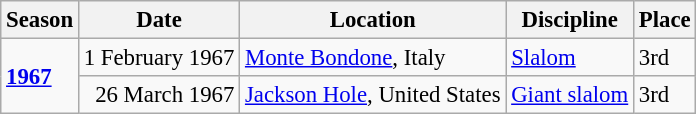<table class=wikitable style="font-size:95%;" style="text-align:center">
<tr>
<th>Season</th>
<th>Date</th>
<th>Location</th>
<th>Discipline</th>
<th>Place</th>
</tr>
<tr>
<td rowspan=2><strong><a href='#'>1967</a></strong></td>
<td align=right>1 February 1967</td>
<td align=left> <a href='#'>Monte Bondone</a>, Italy</td>
<td><a href='#'>Slalom</a></td>
<td>3rd</td>
</tr>
<tr>
<td align=right>26 March 1967</td>
<td align=left> <a href='#'>Jackson Hole</a>, United States</td>
<td><a href='#'>Giant slalom</a></td>
<td>3rd</td>
</tr>
</table>
